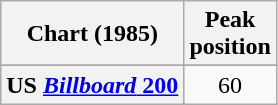<table class="wikitable sortable plainrowheaders">
<tr>
<th scope="col">Chart (1985)</th>
<th scope="col">Peak<br>position</th>
</tr>
<tr>
</tr>
<tr>
<th scope="row">US <a href='#'><em>Billboard</em> 200</a></th>
<td align="center">60</td>
</tr>
</table>
